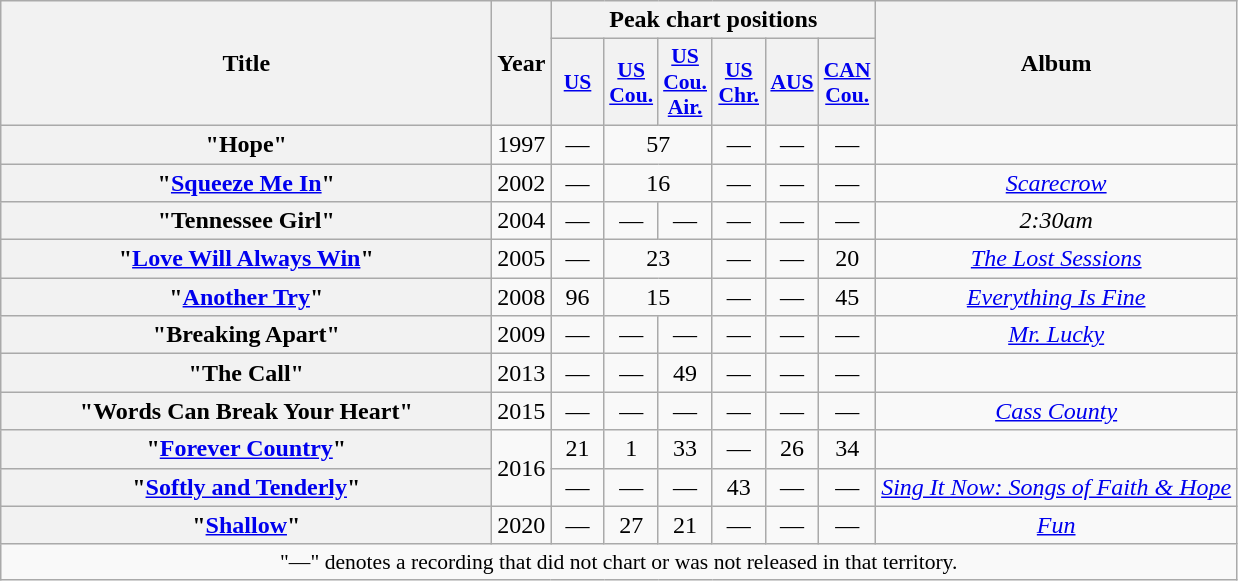<table class="wikitable plainrowheaders" style="text-align:center;" border="1">
<tr>
<th scope="col" rowspan="2" style="width:20em;">Title</th>
<th scope="col" rowspan="2">Year</th>
<th scope="col" colspan="6">Peak chart positions</th>
<th scope="col" rowspan="2">Album</th>
</tr>
<tr>
<th scope="col" style="width:2em;font-size:90%;"><a href='#'>US</a><br></th>
<th scope="col" style="width:2em;font-size:90%;"><a href='#'>US<br>Cou.</a><br></th>
<th scope="col" style="width:2em;font-size:90%;"><a href='#'>US<br>Cou.<br>Air.</a><br></th>
<th scope="col" style="width:2em;font-size:90%;"><a href='#'>US<br>Chr.</a><br></th>
<th scope="col" style="width:2em;font-size:90%;"><a href='#'>AUS</a><br></th>
<th scope="col" style="width:2em;font-size:90%;"><a href='#'>CAN<br>Cou.</a><br></th>
</tr>
<tr>
<th scope="row">"Hope"<br></th>
<td>1997</td>
<td>—</td>
<td colspan="2">57</td>
<td>—</td>
<td>—</td>
<td>—</td>
<td></td>
</tr>
<tr>
<th scope="row">"<a href='#'>Squeeze Me In</a>"<br></th>
<td>2002</td>
<td>—</td>
<td colspan="2">16</td>
<td>—</td>
<td>—</td>
<td>—</td>
<td><em><a href='#'>Scarecrow</a></em></td>
</tr>
<tr>
<th scope="row">"Tennessee Girl"<br></th>
<td>2004</td>
<td>—</td>
<td>—</td>
<td>—</td>
<td>—</td>
<td>—</td>
<td>—</td>
<td><em>2:30am</em></td>
</tr>
<tr>
<th scope="row">"<a href='#'>Love Will Always Win</a>"<br></th>
<td>2005</td>
<td>—</td>
<td colspan="2">23</td>
<td>—</td>
<td>—</td>
<td>20</td>
<td><em><a href='#'>The Lost Sessions</a></em></td>
</tr>
<tr>
<th scope="row">"<a href='#'>Another Try</a>"<br></th>
<td>2008</td>
<td>96</td>
<td colspan="2">15</td>
<td>—</td>
<td>—</td>
<td>45</td>
<td><em><a href='#'>Everything Is Fine</a></em></td>
</tr>
<tr>
<th scope="row">"Breaking Apart"<br></th>
<td>2009</td>
<td>—</td>
<td>—</td>
<td>—</td>
<td>—</td>
<td>—</td>
<td>—</td>
<td><em><a href='#'>Mr. Lucky</a></em></td>
</tr>
<tr>
<th scope="row">"The Call"<br></th>
<td>2013</td>
<td>—</td>
<td>—</td>
<td>49</td>
<td>—</td>
<td>—</td>
<td>—</td>
<td></td>
</tr>
<tr>
<th scope="row">"Words Can Break Your Heart"<br></th>
<td>2015</td>
<td>—</td>
<td>—</td>
<td>—</td>
<td>—</td>
<td>—</td>
<td>—</td>
<td><em><a href='#'>Cass County</a></em></td>
</tr>
<tr>
<th scope="row">"<a href='#'>Forever Country</a>"<br></th>
<td rowspan="2">2016</td>
<td>21</td>
<td>1</td>
<td>33</td>
<td>—</td>
<td>26</td>
<td>34</td>
<td></td>
</tr>
<tr>
<th scope="row">"<a href='#'>Softly and Tenderly</a>"<br></th>
<td>—</td>
<td>—</td>
<td>—</td>
<td>43</td>
<td>—</td>
<td>—</td>
<td><em><a href='#'>Sing It Now: Songs of Faith & Hope</a></em></td>
</tr>
<tr>
<th scope="row">"<a href='#'>Shallow</a>"<br></th>
<td>2020</td>
<td>—</td>
<td>27</td>
<td>21</td>
<td>—</td>
<td>—</td>
<td>—</td>
<td><em><a href='#'>Fun</a></em></td>
</tr>
<tr>
<td colspan="9" style="font-size:90%">"—" denotes a recording that did not chart or was not released in that territory.</td>
</tr>
</table>
